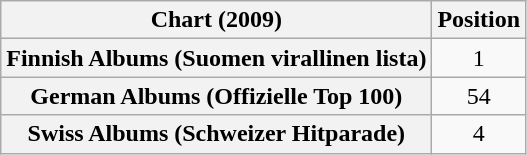<table class="wikitable plainrowheaders sortable">
<tr>
<th>Chart (2009)</th>
<th>Position</th>
</tr>
<tr>
<th scope="row">Finnish Albums (Suomen virallinen lista)</th>
<td style="text-align:center;">1</td>
</tr>
<tr>
<th scope="row">German Albums (Offizielle Top 100)</th>
<td style="text-align:center;">54</td>
</tr>
<tr>
<th scope="row">Swiss Albums (Schweizer Hitparade)</th>
<td style="text-align:center;">4</td>
</tr>
</table>
